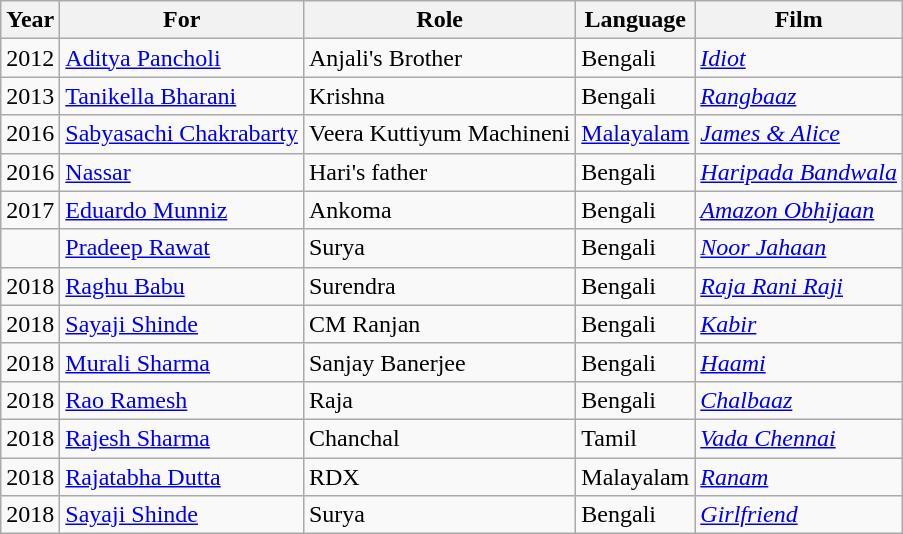<table class="wikitable sortable">
<tr>
<th>Year</th>
<th>For</th>
<th>Role</th>
<th>Language</th>
<th>Film</th>
</tr>
<tr>
<td>2012</td>
<td><a href='#'>Aditya Pancholi</a></td>
<td>Anjali's Brother</td>
<td>Bengali</td>
<td><em><a href='#'>Idiot</a></em></td>
</tr>
<tr>
<td>2013</td>
<td><a href='#'>Tanikella Bharani</a></td>
<td>Krishna</td>
<td>Bengali</td>
<td><em><a href='#'>Rangbaaz</a></em></td>
</tr>
<tr>
<td>2016</td>
<td><a href='#'>Sabyasachi Chakrabarty</a></td>
<td>Veera Kuttiyum Machineni</td>
<td><a href='#'>Malayalam</a></td>
<td><em><a href='#'>James & Alice</a></em></td>
</tr>
<tr>
<td>2016</td>
<td><a href='#'>Nassar</a></td>
<td>Hari's father</td>
<td>Bengali</td>
<td><em><a href='#'>Haripada Bandwala</a></em></td>
</tr>
<tr>
<td>2017</td>
<td><a href='#'>Eduardo Munniz</a></td>
<td>Ankoma</td>
<td>Bengali</td>
<td><em><a href='#'>Amazon Obhijaan</a></em></td>
</tr>
<tr>
<td></td>
<td><a href='#'>Pradeep Rawat</a></td>
<td>Surya</td>
<td>Bengali</td>
<td><em><a href='#'>Noor Jahaan</a></em></td>
</tr>
<tr>
<td>2018</td>
<td><a href='#'>Raghu Babu</a></td>
<td>Surendra</td>
<td>Bengali</td>
<td><em><a href='#'>Raja Rani Raji</a></em></td>
</tr>
<tr>
<td>2018</td>
<td><a href='#'>Sayaji Shinde</a></td>
<td>CM Ranjan</td>
<td>Bengali</td>
<td><em><a href='#'>Kabir</a></em></td>
</tr>
<tr>
<td>2018</td>
<td><a href='#'>Murali Sharma</a></td>
<td>Sanjay Banerjee</td>
<td>Bengali</td>
<td><em><a href='#'>Haami</a></em></td>
</tr>
<tr>
<td>2018</td>
<td><a href='#'>Rao Ramesh</a></td>
<td>Raja</td>
<td>Bengali</td>
<td><em><a href='#'>Chalbaaz</a></em></td>
</tr>
<tr>
<td>2018</td>
<td><a href='#'>Rajesh Sharma</a></td>
<td>Chanchal</td>
<td>Tamil</td>
<td><em><a href='#'>Vada Chennai</a></em></td>
</tr>
<tr>
<td>2018</td>
<td><a href='#'>Rajatabha Dutta</a></td>
<td>RDX</td>
<td>Malayalam</td>
<td><em><a href='#'>Ranam</a></em></td>
</tr>
<tr>
<td>2018</td>
<td><a href='#'>Sayaji Shinde</a></td>
<td>Surya</td>
<td>Bengali</td>
<td><em><a href='#'>Girlfriend</a></em></td>
</tr>
</table>
